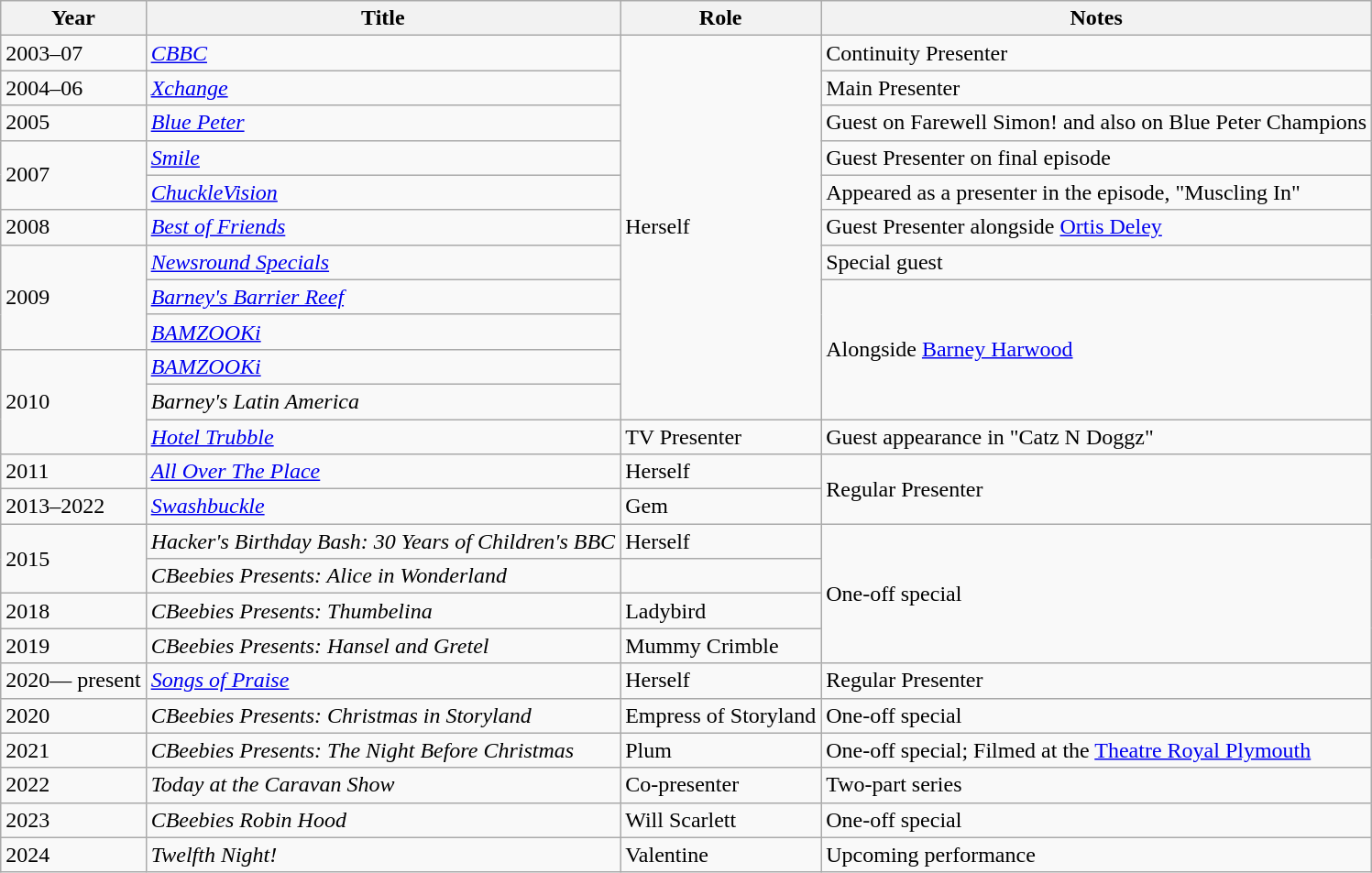<table class="wikitable">
<tr>
<th>Year</th>
<th>Title</th>
<th>Role</th>
<th>Notes</th>
</tr>
<tr>
<td>2003–07</td>
<td rowspan="2"><em><a href='#'>CBBC</a></em></td>
<td rowspan="12">Herself</td>
<td rowspan="2">Continuity Presenter</td>
</tr>
<tr>
<td rowspan="2">2004–06</td>
</tr>
<tr>
<td><em><a href='#'>Xchange</a></em></td>
<td>Main Presenter</td>
</tr>
<tr>
<td>2005</td>
<td><em><a href='#'>Blue Peter</a></em></td>
<td>Guest on Farewell Simon! and also on Blue Peter Champions</td>
</tr>
<tr>
<td rowspan="2">2007</td>
<td><em><a href='#'>Smile</a></em></td>
<td>Guest Presenter on final episode</td>
</tr>
<tr>
<td><em><a href='#'>ChuckleVision</a></em></td>
<td>Appeared as a presenter in the episode, "Muscling In"</td>
</tr>
<tr>
<td>2008</td>
<td><em><a href='#'>Best of Friends</a></em></td>
<td>Guest Presenter alongside <a href='#'>Ortis Deley</a></td>
</tr>
<tr>
<td rowspan="3">2009</td>
<td><em><a href='#'>Newsround Specials</a></em></td>
<td>Special guest</td>
</tr>
<tr>
<td><em><a href='#'>Barney's Barrier Reef</a></em></td>
<td rowspan="4">Alongside <a href='#'>Barney Harwood</a></td>
</tr>
<tr>
<td><em><a href='#'>BAMZOOKi</a></em></td>
</tr>
<tr>
<td rowspan=3>2010</td>
<td><em><a href='#'>BAMZOOKi</a></em></td>
</tr>
<tr>
<td><em>Barney's Latin America</em></td>
</tr>
<tr>
<td><em><a href='#'>Hotel Trubble</a></em></td>
<td>TV Presenter</td>
<td>Guest appearance in "Catz N Doggz"</td>
</tr>
<tr>
<td>2011</td>
<td><em><a href='#'>All Over The Place</a></em></td>
<td>Herself</td>
<td rowspan="2">Regular Presenter</td>
</tr>
<tr>
<td>2013–2022</td>
<td><em><a href='#'>Swashbuckle</a></em></td>
<td>Gem</td>
</tr>
<tr>
<td rowspan="2">2015</td>
<td><em>Hacker's Birthday Bash: 30 Years of Children's BBC</em></td>
<td>Herself</td>
<td rowspan="4">One-off special</td>
</tr>
<tr>
<td><em>CBeebies Presents: Alice in Wonderland</em></td>
<td></td>
</tr>
<tr>
<td>2018</td>
<td><em>CBeebies Presents: Thumbelina</em></td>
<td>Ladybird</td>
</tr>
<tr>
<td>2019</td>
<td><em>CBeebies Presents: Hansel and Gretel</em></td>
<td>Mummy Crimble</td>
</tr>
<tr>
<td>2020— present</td>
<td><em><a href='#'>Songs of Praise</a></em></td>
<td>Herself</td>
<td>Regular Presenter</td>
</tr>
<tr>
<td>2020</td>
<td><em>CBeebies Presents: Christmas in Storyland</em></td>
<td>Empress of Storyland</td>
<td>One-off special</td>
</tr>
<tr>
<td>2021</td>
<td><em>CBeebies Presents: The Night Before Christmas</em></td>
<td>Plum</td>
<td>One-off special; Filmed at the <a href='#'>Theatre Royal Plymouth</a></td>
</tr>
<tr>
<td>2022</td>
<td><em>Today at the Caravan Show</em></td>
<td>Co-presenter</td>
<td>Two-part series</td>
</tr>
<tr>
<td>2023</td>
<td><em>CBeebies Robin Hood</em></td>
<td>Will Scarlett</td>
<td>One-off special</td>
</tr>
<tr>
<td>2024</td>
<td><em>Twelfth Night!</em></td>
<td>Valentine</td>
<td>Upcoming performance</td>
</tr>
</table>
